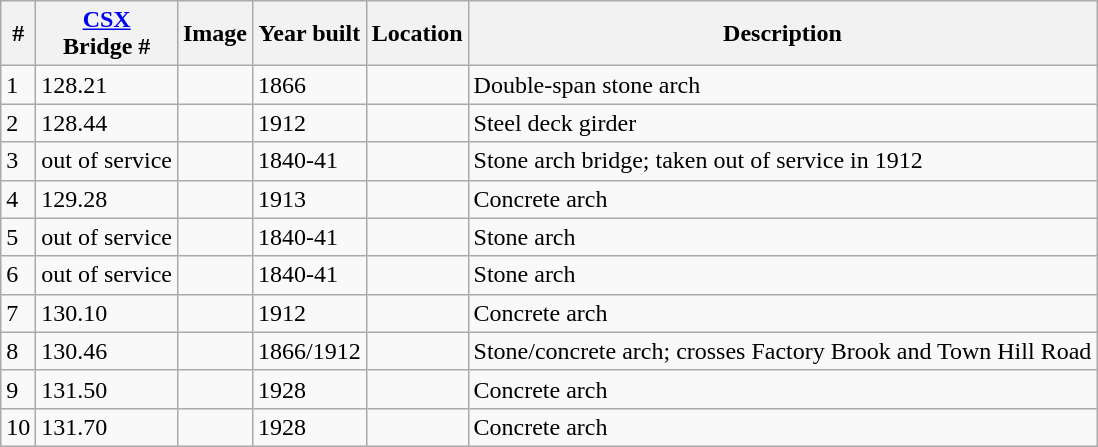<table class="wikitable">
<tr>
<th scope="col">#</th>
<th scope="col"><a href='#'>CSX</a><br>Bridge #</th>
<th scope="col">Image</th>
<th scope="col">Year built</th>
<th scope="col">Location</th>
<th scope="col">Description</th>
</tr>
<tr>
<td>1</td>
<td>128.21</td>
<td></td>
<td>1866</td>
<td></td>
<td>Double-span stone arch</td>
</tr>
<tr>
<td>2</td>
<td>128.44</td>
<td></td>
<td>1912</td>
<td></td>
<td>Steel deck girder</td>
</tr>
<tr>
<td>3</td>
<td>out of service</td>
<td></td>
<td>1840-41</td>
<td></td>
<td>Stone arch bridge; taken out of service in 1912</td>
</tr>
<tr>
<td>4</td>
<td>129.28</td>
<td></td>
<td>1913</td>
<td></td>
<td>Concrete arch</td>
</tr>
<tr>
<td>5</td>
<td>out of service</td>
<td></td>
<td>1840-41</td>
<td></td>
<td>Stone arch</td>
</tr>
<tr>
<td>6</td>
<td>out of service</td>
<td></td>
<td>1840-41</td>
<td></td>
<td>Stone arch</td>
</tr>
<tr>
<td>7</td>
<td>130.10</td>
<td></td>
<td>1912</td>
<td></td>
<td>Concrete arch</td>
</tr>
<tr>
<td>8</td>
<td>130.46</td>
<td></td>
<td>1866/1912</td>
<td></td>
<td>Stone/concrete arch; crosses Factory Brook and Town Hill Road</td>
</tr>
<tr>
<td>9</td>
<td>131.50</td>
<td></td>
<td>1928</td>
<td></td>
<td>Concrete arch</td>
</tr>
<tr>
<td>10</td>
<td>131.70</td>
<td></td>
<td>1928</td>
<td></td>
<td>Concrete arch</td>
</tr>
</table>
